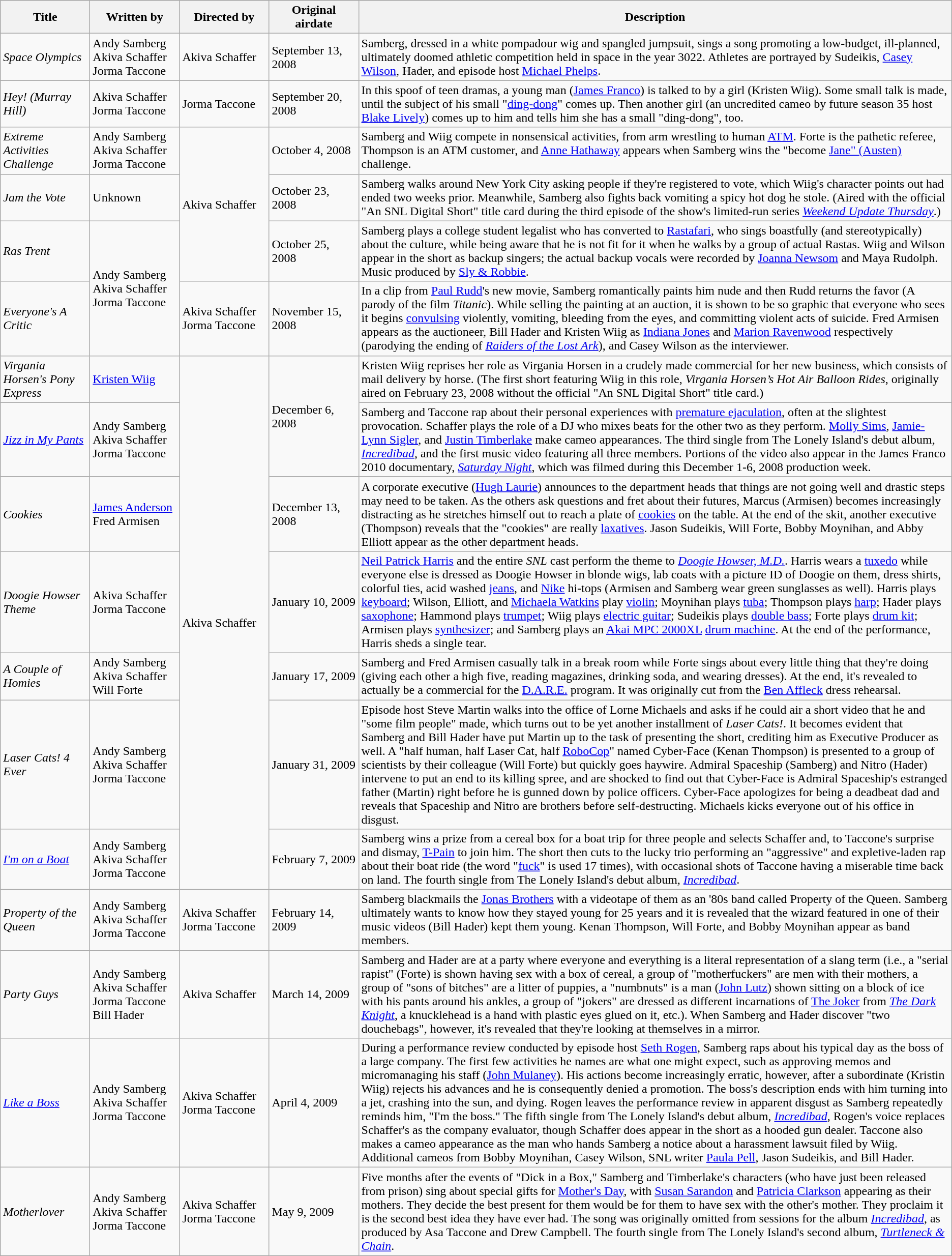<table class="wikitable">
<tr style="background:lightgrey;">
<th style="width:110px;">Title</th>
<th style="width:110px;">Written by</th>
<th style="width:110px;">Directed by</th>
<th style="width:110px;">Original airdate</th>
<th>Description</th>
</tr>
<tr>
<td><em>Space Olympics</em></td>
<td>Andy Samberg<br>Akiva Schaffer<br>Jorma Taccone</td>
<td>Akiva Schaffer</td>
<td>September 13, 2008</td>
<td>Samberg, dressed in a white pompadour wig and spangled jumpsuit, sings a song promoting a low-budget, ill-planned, ultimately doomed athletic competition held in space in the year 3022. Athletes are portrayed by Sudeikis, <a href='#'>Casey Wilson</a>, Hader, and episode host <a href='#'>Michael Phelps</a>.</td>
</tr>
<tr>
<td><em>Hey! (Murray Hill)</em></td>
<td>Akiva Schaffer<br>Jorma Taccone</td>
<td>Jorma Taccone</td>
<td>September 20, 2008</td>
<td>In this spoof of teen dramas, a young man (<a href='#'>James Franco</a>) is talked to by a girl (Kristen Wiig). Some small talk is made, until the subject of his small "<a href='#'>ding-dong</a>" comes up. Then another girl (an uncredited cameo by future season 35 host <a href='#'>Blake Lively</a>) comes up to him and tells him she has a small "ding-dong", too.</td>
</tr>
<tr>
<td><em>Extreme Activities Challenge</em></td>
<td>Andy Samberg<br>Akiva Schaffer<br>Jorma Taccone</td>
<td rowspan="3">Akiva Schaffer</td>
<td>October 4, 2008</td>
<td>Samberg and Wiig compete in nonsensical activities, from arm wrestling to human <a href='#'>ATM</a>. Forte is the pathetic referee, Thompson is an ATM customer, and <a href='#'>Anne Hathaway</a> appears when Samberg wins the "become <a href='#'>Jane" (Austen)</a> challenge.</td>
</tr>
<tr>
<td><em>Jam the Vote</em></td>
<td>Unknown</td>
<td>October 23, 2008</td>
<td>Samberg walks around New York City asking people if they're registered to vote, which Wiig's character points out had ended two weeks prior. Meanwhile, Samberg also fights back vomiting a spicy hot dog he stole. (Aired with the official "An SNL Digital Short" title card during the third episode of the show's limited-run series <em><a href='#'>Weekend Update Thursday</a></em>.)</td>
</tr>
<tr>
<td><em>Ras Trent</em></td>
<td rowspan="2">Andy Samberg<br>Akiva Schaffer<br>Jorma Taccone</td>
<td>October 25, 2008</td>
<td>Samberg plays a college student legalist who has converted to <a href='#'>Rastafari</a>, who sings boastfully (and stereotypically) about the culture, while being aware that he is not fit for it when he walks by a group of actual Rastas. Wiig and Wilson appear in the short as backup singers; the actual backup vocals were recorded by <a href='#'>Joanna Newsom</a> and Maya Rudolph.  Music produced by <a href='#'>Sly & Robbie</a>.</td>
</tr>
<tr>
<td><em>Everyone's A Critic</em></td>
<td>Akiva Schaffer<br>Jorma Taccone</td>
<td>November 15, 2008</td>
<td>In a clip from <a href='#'>Paul Rudd</a>'s new movie, Samberg romantically paints him nude and then Rudd returns the favor (A parody of the film <em>Titanic</em>). While selling the painting at an auction, it is shown to be so graphic that everyone who sees it begins <a href='#'>convulsing</a> violently, vomiting, bleeding from the eyes, and committing violent acts of suicide.  Fred Armisen appears as the auctioneer, Bill Hader and Kristen Wiig as <a href='#'>Indiana Jones</a> and <a href='#'>Marion Ravenwood</a> respectively (parodying the ending of <em><a href='#'>Raiders of the Lost Ark</a></em>), and Casey Wilson as the interviewer.</td>
</tr>
<tr>
<td><em>Virgania Horsen's Pony Express</em></td>
<td><a href='#'>Kristen Wiig</a></td>
<td rowspan="7">Akiva Schaffer</td>
<td rowspan="2">December 6, 2008</td>
<td>Kristen Wiig reprises her role as Virgania Horsen in a crudely made commercial for her new business, which consists of mail delivery by horse. (The first short featuring Wiig in this role, <em>Virgania Horsen’s Hot Air Balloon Rides</em>, originally aired on February 23, 2008 without the official "An SNL Digital Short" title card.)</td>
</tr>
<tr>
<td><em><a href='#'>Jizz in My Pants</a></em></td>
<td>Andy Samberg<br>Akiva Schaffer<br>Jorma Taccone</td>
<td>Samberg and Taccone rap about their personal experiences with <a href='#'>premature ejaculation</a>, often at the slightest provocation.  Schaffer plays the role of a DJ who mixes beats for the other two as they perform. <a href='#'>Molly Sims</a>, <a href='#'>Jamie-Lynn Sigler</a>, and <a href='#'>Justin Timberlake</a> make cameo appearances. The third single from The Lonely Island's debut album, <em><a href='#'>Incredibad</a></em>, and the first music video featuring all three members. Portions of the video also appear in the James Franco 2010 documentary, <em><a href='#'>Saturday Night</a></em>, which was filmed during this December 1-6, 2008 production week.</td>
</tr>
<tr>
<td><em>Cookies</em></td>
<td><a href='#'>James Anderson</a><br>Fred Armisen</td>
<td>December 13, 2008</td>
<td>A corporate executive (<a href='#'>Hugh Laurie</a>) announces to the department heads that things are not going well and drastic steps may need to be taken.  As the others ask questions and fret about their futures, Marcus (Armisen) becomes increasingly distracting as he stretches himself out to reach a plate of <a href='#'>cookies</a> on the table.  At the end of the skit, another executive (Thompson) reveals that the "cookies" are really <a href='#'>laxatives</a>.  Jason Sudeikis, Will Forte, Bobby Moynihan, and Abby Elliott appear as the other department heads.</td>
</tr>
<tr>
<td><em>Doogie Howser Theme</em></td>
<td>Akiva Schaffer<br>Jorma Taccone</td>
<td>January 10, 2009</td>
<td><a href='#'>Neil Patrick Harris</a> and the entire <em>SNL</em> cast perform the theme to <em><a href='#'>Doogie Howser, M.D.</a></em>. Harris wears a <a href='#'>tuxedo</a> while everyone else is dressed as Doogie Howser in blonde wigs, lab coats with a picture ID of Doogie on them, dress shirts, colorful ties, acid washed <a href='#'>jeans</a>, and <a href='#'>Nike</a> hi-tops (Armisen and Samberg wear green sunglasses as well).  Harris plays <a href='#'>keyboard</a>; Wilson, Elliott, and <a href='#'>Michaela Watkins</a> play <a href='#'>violin</a>; Moynihan plays <a href='#'>tuba</a>; Thompson plays <a href='#'>harp</a>; Hader plays <a href='#'>saxophone</a>; Hammond plays <a href='#'>trumpet</a>; Wiig plays <a href='#'>electric guitar</a>; Sudeikis plays <a href='#'>double bass</a>; Forte plays <a href='#'>drum kit</a>; Armisen plays <a href='#'>synthesizer</a>; and Samberg plays an <a href='#'>Akai MPC 2000XL</a> <a href='#'>drum machine</a>. At the end of the performance, Harris sheds a single tear.</td>
</tr>
<tr>
<td><em>A Couple of Homies</em></td>
<td>Andy Samberg<br>Akiva Schaffer<br>Will Forte</td>
<td>January 17, 2009</td>
<td>Samberg and Fred Armisen casually talk in a break room while Forte sings about every little thing that they're doing (giving each other a high five, reading magazines, drinking soda, and wearing dresses).  At the end, it's revealed to actually be a commercial for the <a href='#'>D.A.R.E.</a> program. It was originally cut from the <a href='#'>Ben Affleck</a> dress rehearsal.</td>
</tr>
<tr>
<td><em>Laser Cats! 4 Ever</em></td>
<td>Andy Samberg<br>Akiva Schaffer<br>Jorma Taccone</td>
<td>January 31, 2009</td>
<td>Episode host Steve Martin walks into the office of Lorne Michaels and asks if he could air a short video that he and "some film people" made, which turns out to be yet another installment of <em>Laser Cats!</em>.  It becomes evident that Samberg and Bill Hader have put Martin up to the task of presenting the short, crediting him as Executive Producer as well.  A "half human, half Laser Cat, half <a href='#'>RoboCop</a>" named Cyber-Face (Kenan Thompson) is presented to a group of scientists by their colleague (Will Forte) but quickly goes haywire.  Admiral Spaceship (Samberg) and Nitro (Hader) intervene to put an end to its killing spree, and are shocked to find out that Cyber-Face is Admiral Spaceship's estranged father (Martin) right before he is gunned down by police officers. Cyber-Face apologizes for being a deadbeat dad and reveals that Spaceship and Nitro are brothers before self-destructing.  Michaels kicks everyone out of his office in disgust.</td>
</tr>
<tr>
<td><em><a href='#'>I'm on a Boat</a></em></td>
<td>Andy Samberg<br>Akiva Schaffer<br>Jorma Taccone</td>
<td>February 7, 2009</td>
<td>Samberg wins a prize from a cereal box for a boat trip for three people and selects Schaffer and, to Taccone's surprise and dismay, <a href='#'>T-Pain</a> to join him.  The short then cuts to the lucky trio performing an "aggressive" and expletive-laden rap about their boat ride (the word "<a href='#'>fuck</a>" is used 17 times), with occasional shots of Taccone having a miserable time back on land. The fourth single from The Lonely Island's debut album, <em><a href='#'>Incredibad</a></em>.</td>
</tr>
<tr>
<td><em>Property of the Queen</em></td>
<td>Andy Samberg<br>Akiva Schaffer<br>Jorma Taccone</td>
<td>Akiva Schaffer Jorma Taccone</td>
<td>February 14, 2009</td>
<td>Samberg blackmails the <a href='#'>Jonas Brothers</a> with a videotape of them as an '80s band called Property of the Queen. Samberg ultimately wants to know how they stayed young for 25 years and it is revealed that the wizard featured in one of their music videos (Bill Hader) kept them young. Kenan Thompson, Will Forte, and Bobby Moynihan appear as band members.</td>
</tr>
<tr>
<td><em>Party Guys</em></td>
<td>Andy Samberg<br>Akiva Schaffer<br>Jorma Taccone<br>Bill Hader</td>
<td>Akiva Schaffer</td>
<td>March 14, 2009</td>
<td>Samberg and Hader are at a party where everyone and everything is a literal representation of a slang term (i.e., a "serial rapist" (Forte) is shown having sex with a box of cereal, a group of "motherfuckers" are men with their mothers, a group of "sons of bitches" are a litter of puppies, a "numbnuts" is a man (<a href='#'>John Lutz</a>) shown sitting on a block of ice with his pants around his ankles, a group of "jokers" are dressed as different incarnations of <a href='#'>The Joker</a> from <em><a href='#'>The Dark Knight</a></em>, a knucklehead is a hand with plastic eyes glued on it, etc.). When Samberg and Hader discover "two douchebags", however, it's revealed that they're looking at themselves in a mirror.</td>
</tr>
<tr>
<td><em><a href='#'>Like a Boss</a></em></td>
<td>Andy Samberg<br>Akiva Schaffer<br>Jorma Taccone</td>
<td>Akiva Schaffer<br>Jorma Taccone</td>
<td>April 4, 2009</td>
<td>During a performance review conducted by episode host <a href='#'>Seth Rogen</a>, Samberg raps about his typical day as the boss of a large company.  The first few activities he names are what one might expect, such as approving memos and micromanaging his staff (<a href='#'>John Mulaney</a>).  His actions become increasingly erratic, however, after a subordinate (Kristin Wiig) rejects his advances and he is consequently denied a promotion.  The boss's description ends with him turning into a jet, crashing into the sun, and dying.  Rogen leaves the performance review in apparent disgust as Samberg repeatedly reminds him, "I'm the boss."  The fifth single from The Lonely Island's debut album, <em><a href='#'>Incredibad</a>,</em> Rogen's voice replaces Schaffer's as the company evaluator, though Schaffer does appear in the short as a hooded gun dealer. Taccone also makes a cameo appearance as the man who hands Samberg a notice about a harassment lawsuit filed by Wiig.  Additional cameos from Bobby Moynihan, Casey Wilson, SNL writer <a href='#'>Paula Pell</a>, Jason Sudeikis, and Bill Hader.</td>
</tr>
<tr>
<td><em>Motherlover</em></td>
<td>Andy Samberg<br>Akiva Schaffer<br>Jorma Taccone</td>
<td>Akiva Schaffer<br>Jorma Taccone</td>
<td>May 9, 2009</td>
<td>Five months after the events of "Dick in a Box," Samberg and Timberlake's characters (who have just been released from prison) sing about special gifts for <a href='#'>Mother's Day</a>, with <a href='#'>Susan Sarandon</a> and <a href='#'>Patricia Clarkson</a> appearing as their mothers. They decide the best present for them would be for them to have sex with the other's mother. They proclaim it is the second best idea they have ever had. The song was originally omitted from sessions for the album <em><a href='#'>Incredibad</a></em>, as produced by Asa Taccone and Drew Campbell. The fourth single from The Lonely Island's second album, <em><a href='#'>Turtleneck & Chain</a></em>.</td>
</tr>
</table>
